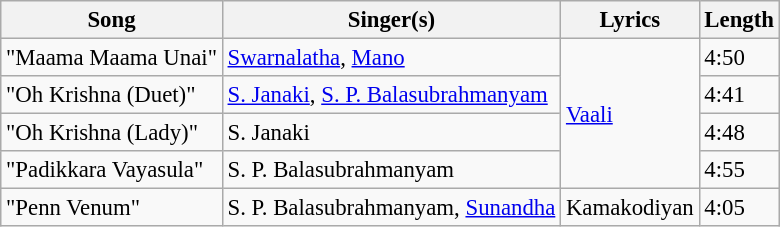<table class="wikitable" style="font-size:95%;">
<tr>
<th>Song</th>
<th>Singer(s)</th>
<th>Lyrics</th>
<th>Length</th>
</tr>
<tr>
<td>"Maama Maama Unai"</td>
<td><a href='#'>Swarnalatha</a>, <a href='#'>Mano</a></td>
<td rowspan=4><a href='#'>Vaali</a></td>
<td>4:50</td>
</tr>
<tr>
<td>"Oh Krishna (Duet)"</td>
<td><a href='#'>S. Janaki</a>, <a href='#'>S. P. Balasubrahmanyam</a></td>
<td>4:41</td>
</tr>
<tr>
<td>"Oh Krishna (Lady)"</td>
<td>S. Janaki</td>
<td>4:48</td>
</tr>
<tr>
<td>"Padikkara Vayasula"</td>
<td>S. P. Balasubrahmanyam</td>
<td>4:55</td>
</tr>
<tr>
<td>"Penn Venum"</td>
<td>S. P. Balasubrahmanyam, <a href='#'>Sunandha</a></td>
<td>Kamakodiyan</td>
<td>4:05</td>
</tr>
</table>
